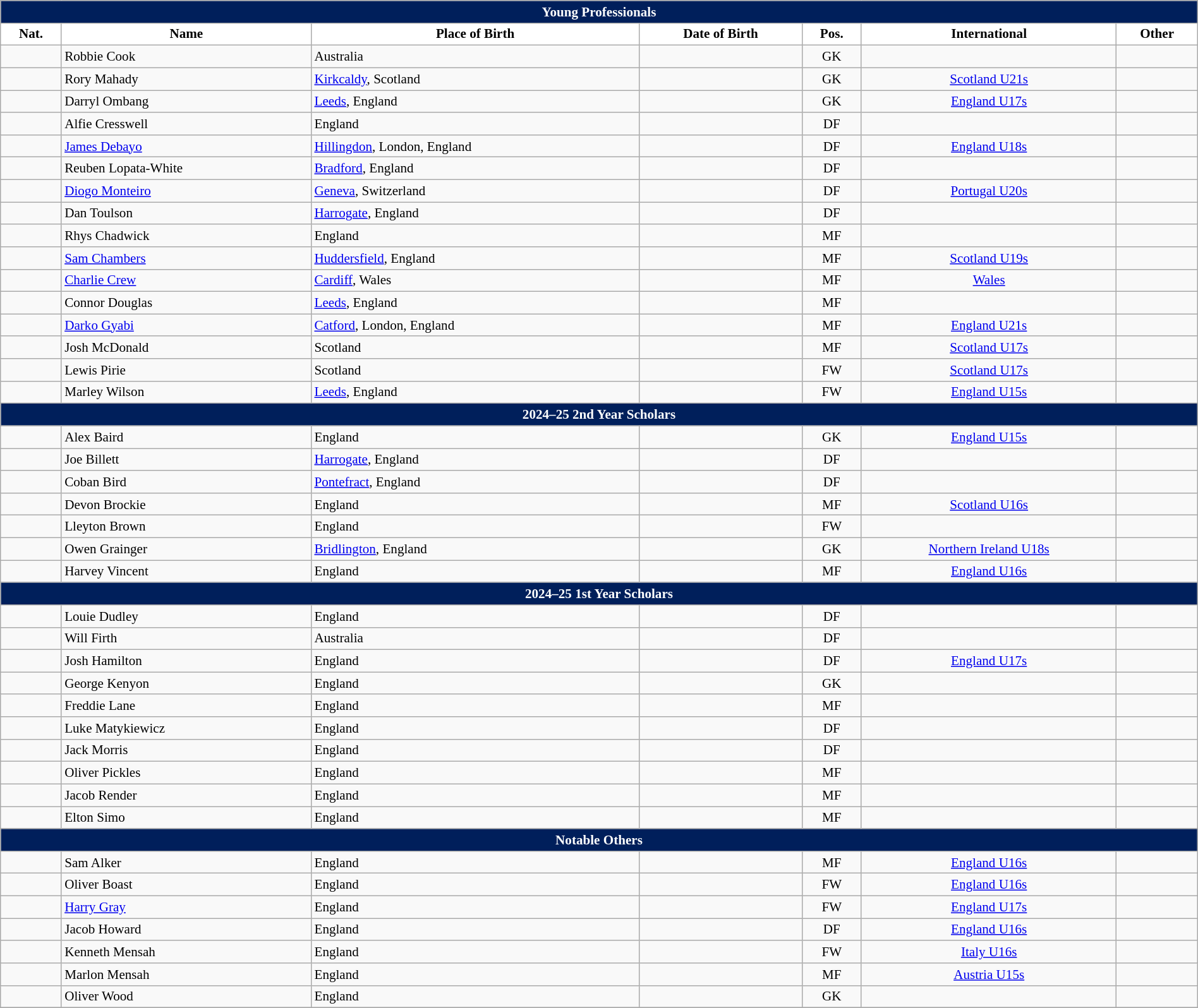<table class="wikitable" style="font-size:88%; width:100%;">
<tr>
<th colspan="10" style="background:#001F5B;color:white;">Young Professionals</th>
</tr>
<tr>
<th style="background:white">Nat.</th>
<th style="background:white">Name</th>
<th style="background:white">Place of Birth</th>
<th style="background:white">Date of Birth</th>
<th style="background:white">Pos.</th>
<th style="background:white">International</th>
<th style="background:white">Other</th>
</tr>
<tr>
<td align=center></td>
<td>Robbie Cook</td>
<td>Australia</td>
<td></td>
<td align=center>GK</td>
<td align=center></td>
<td></td>
</tr>
<tr>
<td align=center></td>
<td>Rory Mahady</td>
<td><a href='#'>Kirkcaldy</a>, Scotland</td>
<td></td>
<td align=center>GK</td>
<td align=center><a href='#'>Scotland U21s</a></td>
<td></td>
</tr>
<tr>
<td align=center></td>
<td>Darryl Ombang</td>
<td><a href='#'>Leeds</a>, England</td>
<td></td>
<td align=center>GK</td>
<td align=center><a href='#'>England U17s</a></td>
<td></td>
</tr>
<tr>
<td align=center></td>
<td>Alfie Cresswell</td>
<td>England</td>
<td></td>
<td align=center>DF</td>
<td align=center></td>
<td></td>
</tr>
<tr>
<td align=center></td>
<td><a href='#'>James Debayo</a></td>
<td><a href='#'>Hillingdon</a>, London, England</td>
<td></td>
<td align=center>DF</td>
<td align=center><a href='#'>England U18s</a></td>
<td></td>
</tr>
<tr>
<td align=center></td>
<td>Reuben Lopata-White</td>
<td><a href='#'>Bradford</a>, England</td>
<td></td>
<td align=center>DF</td>
<td align=center></td>
<td></td>
</tr>
<tr>
<td align=center></td>
<td><a href='#'>Diogo Monteiro</a></td>
<td><a href='#'>Geneva</a>, Switzerland</td>
<td></td>
<td align=center>DF</td>
<td align=center><a href='#'>Portugal U20s</a></td>
<td></td>
</tr>
<tr>
<td align=center></td>
<td>Dan Toulson</td>
<td><a href='#'>Harrogate</a>, England</td>
<td></td>
<td align=center>DF</td>
<td align=center></td>
<td></td>
</tr>
<tr>
<td align=center></td>
<td>Rhys Chadwick</td>
<td>England</td>
<td></td>
<td align=center>MF</td>
<td align=center></td>
<td></td>
</tr>
<tr>
<td align=center></td>
<td><a href='#'>Sam Chambers</a></td>
<td><a href='#'>Huddersfield</a>, England</td>
<td></td>
<td align=center>MF</td>
<td align=center><a href='#'>Scotland U19s</a></td>
<td></td>
</tr>
<tr>
<td align=center></td>
<td><a href='#'>Charlie Crew</a></td>
<td><a href='#'>Cardiff</a>, Wales</td>
<td></td>
<td align=center>MF</td>
<td align=center><a href='#'>Wales</a></td>
<td></td>
</tr>
<tr>
<td align=center></td>
<td>Connor Douglas</td>
<td><a href='#'>Leeds</a>, England</td>
<td></td>
<td align=center>MF</td>
<td align=center></td>
<td></td>
</tr>
<tr>
<td align=center></td>
<td><a href='#'>Darko Gyabi</a></td>
<td><a href='#'>Catford</a>, London, England</td>
<td></td>
<td align=center>MF</td>
<td align=center><a href='#'>England U21s</a></td>
<td></td>
</tr>
<tr>
<td align=center></td>
<td>Josh McDonald</td>
<td>Scotland</td>
<td></td>
<td align=center>MF</td>
<td align=center><a href='#'>Scotland U17s</a></td>
<td></td>
</tr>
<tr>
<td align=center></td>
<td>Lewis Pirie</td>
<td>Scotland</td>
<td></td>
<td align=center>FW</td>
<td align=center><a href='#'>Scotland U17s</a></td>
<td></td>
</tr>
<tr>
<td align=center></td>
<td>Marley Wilson</td>
<td><a href='#'>Leeds</a>, England</td>
<td></td>
<td align=center>FW</td>
<td align=center><a href='#'>England U15s</a></td>
<td><br></td>
</tr>
<tr>
<th colspan="10" style="background:#001F5B;color:white;">2024–25 2nd Year Scholars</th>
</tr>
<tr>
<td align=center></td>
<td>Alex Baird</td>
<td>England</td>
<td></td>
<td align=center>GK</td>
<td align=center><a href='#'>England U15s</a></td>
<td></td>
</tr>
<tr>
<td align=center></td>
<td>Joe Billett</td>
<td><a href='#'>Harrogate</a>, England</td>
<td></td>
<td align=center>DF</td>
<td align=center></td>
<td></td>
</tr>
<tr>
<td align=center></td>
<td>Coban Bird</td>
<td><a href='#'>Pontefract</a>, England</td>
<td></td>
<td align=center>DF</td>
<td align=center></td>
<td></td>
</tr>
<tr>
<td align=center></td>
<td>Devon Brockie</td>
<td>England</td>
<td></td>
<td align=center>MF</td>
<td align=center><a href='#'>Scotland U16s</a></td>
<td></td>
</tr>
<tr>
<td align=center></td>
<td>Lleyton Brown</td>
<td>England</td>
<td></td>
<td align=center>FW</td>
<td align=center></td>
<td></td>
</tr>
<tr>
<td align=center></td>
<td>Owen Grainger</td>
<td><a href='#'>Bridlington</a>, England</td>
<td></td>
<td align=center>GK</td>
<td align=center><a href='#'>Northern Ireland U18s</a></td>
<td></td>
</tr>
<tr>
<td align=center></td>
<td>Harvey Vincent</td>
<td>England</td>
<td></td>
<td align=center>MF</td>
<td align=center><a href='#'>England U16s</a></td>
<td align=center></td>
</tr>
<tr>
<th colspan="10" style="background:#001F5B;color:white;">2024–25 1st Year Scholars</th>
</tr>
<tr>
<td align=center></td>
<td>Louie Dudley</td>
<td>England</td>
<td></td>
<td align=center>DF</td>
<td align=center></td>
<td></td>
</tr>
<tr>
<td align=center></td>
<td>Will Firth</td>
<td>Australia</td>
<td></td>
<td align=center>DF</td>
<td align=center></td>
<td></td>
</tr>
<tr>
<td align=center></td>
<td>Josh Hamilton</td>
<td>England</td>
<td></td>
<td align=center>DF</td>
<td align=center><a href='#'>England U17s</a></td>
<td></td>
</tr>
<tr>
<td align=center></td>
<td>George Kenyon</td>
<td>England</td>
<td></td>
<td align=center>GK</td>
<td align=center></td>
<td></td>
</tr>
<tr>
<td align=center></td>
<td>Freddie Lane</td>
<td>England</td>
<td></td>
<td align=center>MF</td>
<td align=center></td>
<td></td>
</tr>
<tr>
<td align=center></td>
<td>Luke Matykiewicz</td>
<td>England</td>
<td></td>
<td align=center>DF</td>
<td align=center></td>
<td></td>
</tr>
<tr>
<td align=center></td>
<td>Jack Morris</td>
<td>England</td>
<td></td>
<td align=center>DF</td>
<td align=center></td>
<td></td>
</tr>
<tr>
<td align=center></td>
<td>Oliver Pickles</td>
<td>England</td>
<td></td>
<td align=center>MF</td>
<td align=center></td>
<td></td>
</tr>
<tr>
<td align=center></td>
<td>Jacob Render</td>
<td>England</td>
<td></td>
<td align=center>MF</td>
<td align=center></td>
<td></td>
</tr>
<tr>
<td align=center></td>
<td>Elton Simo</td>
<td>England</td>
<td></td>
<td align=center>MF</td>
<td align=center></td>
<td></td>
</tr>
<tr>
<th colspan="10" style="background:#001F5B;color:white;">Notable Others</th>
</tr>
<tr>
<td align=center></td>
<td>Sam Alker</td>
<td>England</td>
<td></td>
<td align=center>MF</td>
<td align=center><a href='#'>England U16s</a></td>
<td></td>
</tr>
<tr>
<td align=center></td>
<td>Oliver Boast</td>
<td>England</td>
<td></td>
<td align=center>FW</td>
<td align=center><a href='#'>England U16s</a></td>
<td></td>
</tr>
<tr>
<td align=center></td>
<td><a href='#'>Harry Gray</a></td>
<td>England</td>
<td></td>
<td align=center>FW</td>
<td align=center><a href='#'>England U17s</a></td>
<td></td>
</tr>
<tr>
<td align=center></td>
<td>Jacob Howard</td>
<td>England</td>
<td></td>
<td align=center>DF</td>
<td align=center><a href='#'>England U16s</a></td>
<td></td>
</tr>
<tr>
<td align=center></td>
<td>Kenneth Mensah</td>
<td>England</td>
<td></td>
<td align=center>FW</td>
<td align=center><a href='#'>Italy U16s</a></td>
<td></td>
</tr>
<tr>
<td align=center></td>
<td>Marlon Mensah</td>
<td>England</td>
<td></td>
<td align=center>MF</td>
<td align=center><a href='#'>Austria U15s</a></td>
<td></td>
</tr>
<tr>
<td align=center></td>
<td>Oliver Wood</td>
<td>England</td>
<td></td>
<td align=center>GK</td>
<td align=center></td>
<td></td>
</tr>
<tr>
</tr>
</table>
